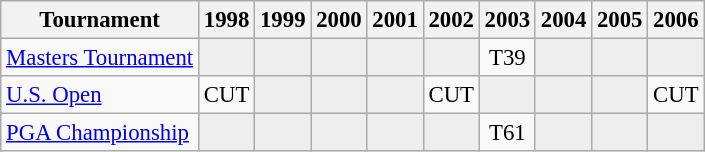<table class="wikitable" style="font-size:95%;text-align:center;">
<tr>
<th>Tournament</th>
<th>1998</th>
<th>1999</th>
<th>2000</th>
<th>2001</th>
<th>2002</th>
<th>2003</th>
<th>2004</th>
<th>2005</th>
<th>2006</th>
</tr>
<tr>
<td align=left><a href='#'>Masters Tournament</a></td>
<td style="background:#eeeeee;"></td>
<td style="background:#eeeeee;"></td>
<td style="background:#eeeeee;"></td>
<td style="background:#eeeeee;"></td>
<td style="background:#eeeeee;"></td>
<td>T39</td>
<td style="background:#eeeeee;"></td>
<td style="background:#eeeeee;"></td>
<td style="background:#eeeeee;"></td>
</tr>
<tr>
<td align=left><a href='#'>U.S. Open</a></td>
<td>CUT</td>
<td style="background:#eeeeee;"></td>
<td style="background:#eeeeee;"></td>
<td style="background:#eeeeee;"></td>
<td>CUT</td>
<td style="background:#eeeeee;"></td>
<td style="background:#eeeeee;"></td>
<td style="background:#eeeeee;"></td>
<td>CUT</td>
</tr>
<tr>
<td align=left><a href='#'>PGA Championship</a></td>
<td style="background:#eeeeee;"></td>
<td style="background:#eeeeee;"></td>
<td style="background:#eeeeee;"></td>
<td style="background:#eeeeee;"></td>
<td style="background:#eeeeee;"></td>
<td>T61</td>
<td style="background:#eeeeee;"></td>
<td style="background:#eeeeee;"></td>
<td style="background:#eeeeee;"></td>
</tr>
</table>
